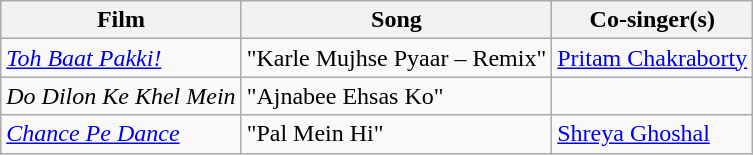<table class="wikitable plainrowheaders" textcolor:#000;">
<tr>
<th scope="col"><strong>Film</strong></th>
<th scope="col"><strong>Song</strong></th>
<th scope="col"><strong>Co-singer(s)</strong></th>
</tr>
<tr>
<td><em><a href='#'>Toh Baat Pakki!</a></em></td>
<td>"Karle Mujhse Pyaar – Remix"</td>
<td><a href='#'>Pritam Chakraborty</a></td>
</tr>
<tr>
<td><em>Do Dilon Ke Khel Mein</em></td>
<td>"Ajnabee Ehsas Ko"</td>
<td></td>
</tr>
<tr>
<td><em><a href='#'>Chance Pe Dance</a></em></td>
<td>"Pal Mein Hi"</td>
<td><a href='#'>Shreya Ghoshal</a></td>
</tr>
</table>
